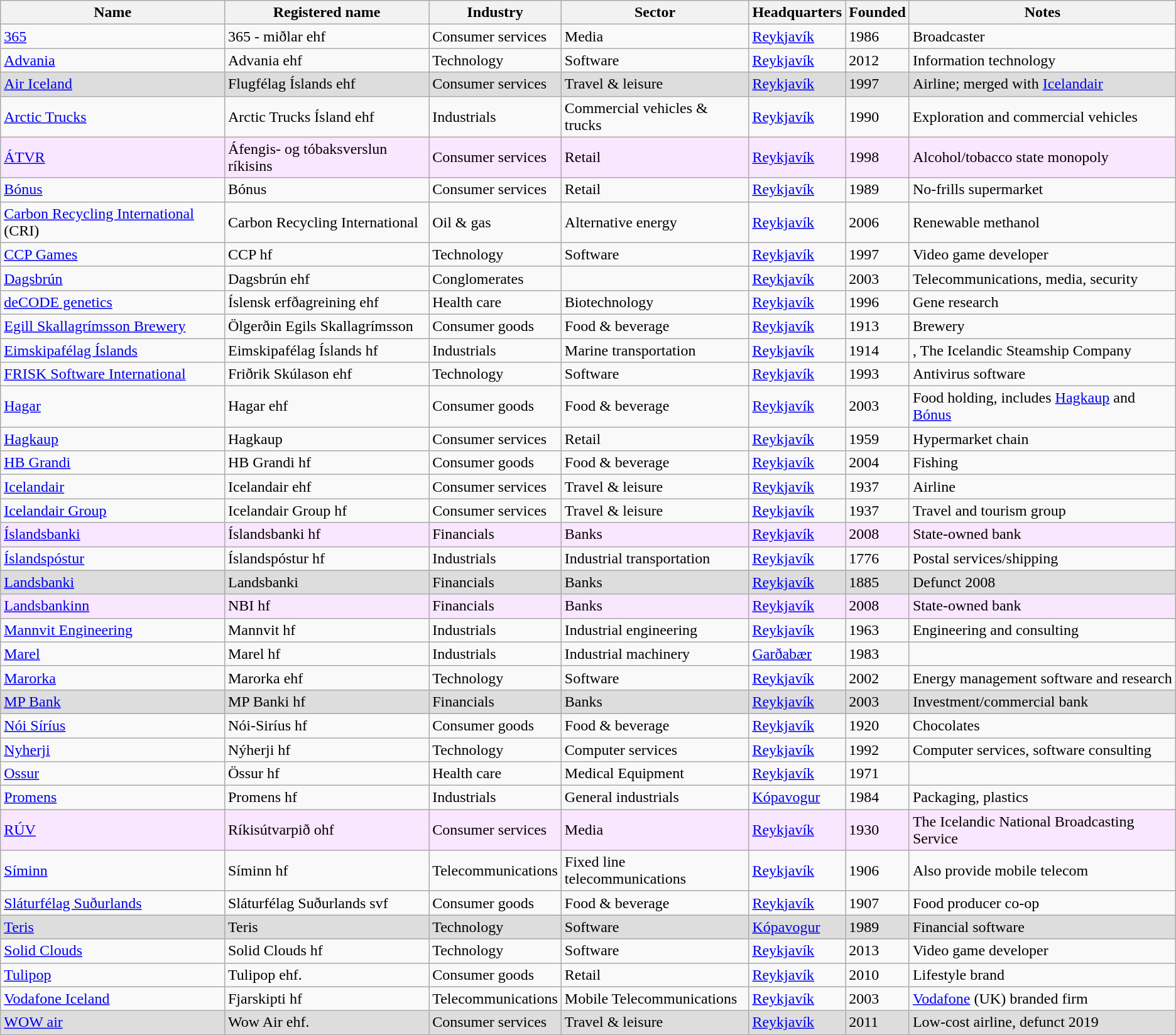<table class="wikitable sortable">
<tr>
<th>Name</th>
<th>Registered name</th>
<th>Industry</th>
<th>Sector</th>
<th>Headquarters</th>
<th>Founded</th>
<th class="unsortable">Notes</th>
</tr>
<tr>
<td><a href='#'>365</a></td>
<td>365 - miðlar ehf</td>
<td>Consumer services</td>
<td>Media</td>
<td><a href='#'>Reykjavík</a></td>
<td>1986</td>
<td>Broadcaster</td>
</tr>
<tr>
<td><a href='#'>Advania</a></td>
<td>Advania ehf</td>
<td>Technology</td>
<td>Software</td>
<td><a href='#'>Reykjavík</a></td>
<td>2012</td>
<td>Information technology</td>
</tr>
<tr style="background:#dddddd;">
<td><a href='#'>Air Iceland</a></td>
<td>Flugfélag Íslands ehf</td>
<td>Consumer services</td>
<td>Travel & leisure</td>
<td><a href='#'>Reykjavík</a></td>
<td>1997</td>
<td>Airline; merged with <a href='#'>Icelandair</a></td>
</tr>
<tr>
<td><a href='#'>Arctic Trucks</a></td>
<td>Arctic Trucks Ísland ehf</td>
<td>Industrials</td>
<td>Commercial vehicles & trucks</td>
<td><a href='#'>Reykjavík</a></td>
<td>1990</td>
<td>Exploration and commercial vehicles</td>
</tr>
<tr style="background:#f9e6ff;">
<td><a href='#'>ÁTVR</a></td>
<td>Áfengis- og tóbaksverslun ríkisins</td>
<td>Consumer services</td>
<td>Retail</td>
<td><a href='#'>Reykjavík</a></td>
<td>1998</td>
<td>Alcohol/tobacco state monopoly</td>
</tr>
<tr>
<td><a href='#'>Bónus</a></td>
<td>Bónus</td>
<td>Consumer services</td>
<td>Retail</td>
<td><a href='#'>Reykjavík</a></td>
<td>1989</td>
<td>No-frills supermarket</td>
</tr>
<tr>
<td><a href='#'>Carbon Recycling International</a> (CRI)</td>
<td>Carbon Recycling International</td>
<td>Oil & gas</td>
<td>Alternative energy</td>
<td><a href='#'>Reykjavík</a></td>
<td>2006</td>
<td>Renewable methanol</td>
</tr>
<tr>
<td><a href='#'>CCP Games</a></td>
<td>CCP hf</td>
<td>Technology</td>
<td>Software</td>
<td><a href='#'>Reykjavík</a></td>
<td>1997</td>
<td>Video game developer</td>
</tr>
<tr>
<td><a href='#'>Dagsbrún</a></td>
<td>Dagsbrún ehf</td>
<td>Conglomerates</td>
<td></td>
<td><a href='#'>Reykjavík</a></td>
<td>2003</td>
<td>Telecommunications, media, security</td>
</tr>
<tr>
<td><a href='#'>deCODE genetics</a></td>
<td>Íslensk erfðagreining ehf</td>
<td>Health care</td>
<td>Biotechnology</td>
<td><a href='#'>Reykjavík</a></td>
<td>1996</td>
<td>Gene research</td>
</tr>
<tr>
<td><a href='#'>Egill Skallagrímsson Brewery</a></td>
<td>Ölgerðin Egils Skallagrímsson</td>
<td>Consumer goods</td>
<td>Food & beverage</td>
<td><a href='#'>Reykjavík</a></td>
<td>1913</td>
<td>Brewery</td>
</tr>
<tr>
<td><a href='#'>Eimskipafélag Íslands</a></td>
<td>Eimskipafélag Íslands hf</td>
<td>Industrials</td>
<td>Marine transportation</td>
<td><a href='#'>Reykjavík</a></td>
<td>1914</td>
<td>, The Icelandic Steamship Company</td>
</tr>
<tr>
<td><a href='#'>FRISK Software International</a></td>
<td>Friðrik Skúlason ehf</td>
<td>Technology</td>
<td>Software</td>
<td><a href='#'>Reykjavík</a></td>
<td>1993</td>
<td>Antivirus software</td>
</tr>
<tr>
<td><a href='#'>Hagar</a></td>
<td>Hagar ehf</td>
<td>Consumer goods</td>
<td>Food & beverage</td>
<td><a href='#'>Reykjavík</a></td>
<td>2003</td>
<td>Food holding, includes <a href='#'>Hagkaup</a> and <a href='#'>Bónus</a></td>
</tr>
<tr>
<td><a href='#'>Hagkaup</a></td>
<td>Hagkaup</td>
<td>Consumer services</td>
<td>Retail</td>
<td><a href='#'>Reykjavík</a></td>
<td>1959</td>
<td>Hypermarket chain</td>
</tr>
<tr>
<td><a href='#'>HB Grandi</a></td>
<td>HB Grandi hf</td>
<td>Consumer goods</td>
<td>Food & beverage</td>
<td><a href='#'>Reykjavík</a></td>
<td>2004</td>
<td>Fishing</td>
</tr>
<tr>
<td><a href='#'>Icelandair</a></td>
<td>Icelandair ehf</td>
<td>Consumer services</td>
<td>Travel & leisure</td>
<td><a href='#'>Reykjavík</a></td>
<td>1937</td>
<td>Airline</td>
</tr>
<tr>
<td><a href='#'>Icelandair Group</a></td>
<td>Icelandair Group hf</td>
<td>Consumer services</td>
<td>Travel & leisure</td>
<td><a href='#'>Reykjavík</a></td>
<td>1937</td>
<td>Travel and tourism group</td>
</tr>
<tr style="background:#f9e6ff;">
<td><a href='#'>Íslandsbanki</a></td>
<td>Íslandsbanki hf</td>
<td>Financials</td>
<td>Banks</td>
<td><a href='#'>Reykjavík</a></td>
<td>2008</td>
<td>State-owned bank</td>
</tr>
<tr>
<td><a href='#'>Íslandspóstur</a></td>
<td>Íslandspóstur hf</td>
<td>Industrials</td>
<td>Industrial transportation</td>
<td><a href='#'>Reykjavík</a></td>
<td>1776</td>
<td>Postal services/shipping</td>
</tr>
<tr style="background:#dddddd;">
<td><a href='#'>Landsbanki</a></td>
<td>Landsbanki</td>
<td>Financials</td>
<td>Banks</td>
<td><a href='#'>Reykjavík</a></td>
<td>1885</td>
<td>Defunct 2008</td>
</tr>
<tr style="background:#f9e6ff;">
<td><a href='#'>Landsbankinn</a></td>
<td>NBI hf</td>
<td>Financials</td>
<td>Banks</td>
<td><a href='#'>Reykjavík</a></td>
<td>2008</td>
<td>State-owned bank</td>
</tr>
<tr>
<td><a href='#'>Mannvit Engineering</a></td>
<td>Mannvit hf</td>
<td>Industrials</td>
<td>Industrial engineering</td>
<td><a href='#'>Reykjavík</a></td>
<td>1963</td>
<td>Engineering and consulting</td>
</tr>
<tr>
<td><a href='#'>Marel</a></td>
<td>Marel hf</td>
<td>Industrials</td>
<td>Industrial machinery</td>
<td><a href='#'>Garðabær</a></td>
<td>1983</td>
<td></td>
</tr>
<tr>
<td><a href='#'>Marorka</a></td>
<td>Marorka ehf</td>
<td>Technology</td>
<td>Software</td>
<td><a href='#'>Reykjavík</a></td>
<td>2002</td>
<td>Energy management software and research</td>
</tr>
<tr style="background:#dddddd;">
<td><a href='#'>MP Bank</a></td>
<td>MP Banki hf</td>
<td>Financials</td>
<td>Banks</td>
<td><a href='#'>Reykjavík</a></td>
<td>2003</td>
<td>Investment/commercial bank</td>
</tr>
<tr>
<td><a href='#'>Nói Síríus</a></td>
<td>Nói-Siríus hf</td>
<td>Consumer goods</td>
<td>Food & beverage</td>
<td><a href='#'>Reykjavík</a></td>
<td>1920</td>
<td>Chocolates</td>
</tr>
<tr>
<td><a href='#'>Nyherji</a></td>
<td>Nýherji hf</td>
<td>Technology</td>
<td>Computer services</td>
<td><a href='#'>Reykjavík</a></td>
<td>1992</td>
<td>Computer services, software consulting</td>
</tr>
<tr>
<td><a href='#'>Ossur</a></td>
<td>Össur hf</td>
<td>Health care</td>
<td>Medical Equipment</td>
<td><a href='#'>Reykjavík</a></td>
<td>1971</td>
<td></td>
</tr>
<tr>
<td><a href='#'>Promens</a></td>
<td>Promens hf</td>
<td>Industrials</td>
<td>General industrials</td>
<td><a href='#'>Kópavogur</a></td>
<td>1984</td>
<td>Packaging, plastics</td>
</tr>
<tr style="background:#f9e6ff;">
<td><a href='#'>RÚV</a></td>
<td>Ríkisútvarpið ohf</td>
<td>Consumer services</td>
<td>Media</td>
<td><a href='#'>Reykjavík</a></td>
<td>1930</td>
<td>The Icelandic National Broadcasting Service</td>
</tr>
<tr>
<td><a href='#'>Síminn</a></td>
<td>Síminn hf</td>
<td>Telecommunications</td>
<td>Fixed line telecommunications</td>
<td><a href='#'>Reykjavík</a></td>
<td>1906</td>
<td>Also provide mobile telecom</td>
</tr>
<tr>
<td><a href='#'>Sláturfélag Suðurlands</a></td>
<td>Sláturfélag Suðurlands svf</td>
<td>Consumer goods</td>
<td>Food & beverage</td>
<td><a href='#'>Reykjavík</a></td>
<td>1907</td>
<td>Food producer co-op</td>
</tr>
<tr style="background:#dddddd;">
<td><a href='#'>Teris</a></td>
<td>Teris</td>
<td>Technology</td>
<td>Software</td>
<td><a href='#'>Kópavogur</a></td>
<td>1989</td>
<td>Financial software</td>
</tr>
<tr>
<td><a href='#'>Solid Clouds</a></td>
<td>Solid Clouds hf</td>
<td>Technology</td>
<td>Software</td>
<td><a href='#'>Reykjavík</a></td>
<td>2013</td>
<td>Video game developer</td>
</tr>
<tr>
<td><a href='#'>Tulipop</a></td>
<td>Tulipop ehf.</td>
<td>Consumer goods</td>
<td>Retail</td>
<td><a href='#'>Reykjavík</a></td>
<td>2010</td>
<td>Lifestyle brand</td>
</tr>
<tr>
<td><a href='#'>Vodafone Iceland</a></td>
<td>Fjarskipti hf</td>
<td>Telecommunications</td>
<td>Mobile Telecommunications</td>
<td><a href='#'>Reykjavík</a></td>
<td>2003</td>
<td><a href='#'>Vodafone</a> (UK) branded firm</td>
</tr>
<tr style="background:#dddddd;">
<td><a href='#'>WOW air</a></td>
<td>Wow Air ehf.</td>
<td>Consumer services</td>
<td>Travel & leisure</td>
<td><a href='#'>Reykjavík</a></td>
<td>2011</td>
<td>Low-cost airline, defunct 2019</td>
</tr>
</table>
